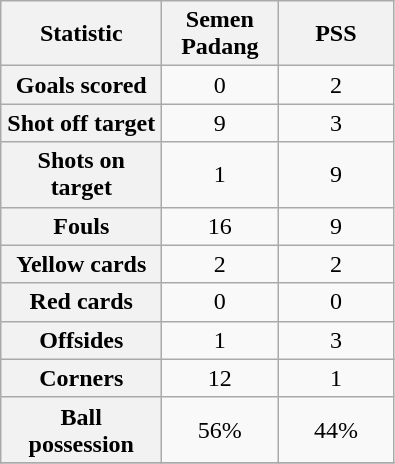<table class="wikitable plainrowheaders" style="text-align:center">
<tr>
<th scope="col" style="width:100px">Statistic</th>
<th scope="col" style="width:70px">Semen Padang</th>
<th scope="col" style="width:70px">PSS</th>
</tr>
<tr>
<th scope=row>Goals scored</th>
<td>0</td>
<td>2</td>
</tr>
<tr>
<th scope=row>Shot off target</th>
<td>9</td>
<td>3</td>
</tr>
<tr>
<th scope=row>Shots on target</th>
<td>1</td>
<td>9</td>
</tr>
<tr>
<th scope=row>Fouls</th>
<td>16</td>
<td>9</td>
</tr>
<tr>
<th scope=row>Yellow cards</th>
<td>2</td>
<td>2</td>
</tr>
<tr>
<th scope=row>Red cards</th>
<td>0</td>
<td>0</td>
</tr>
<tr>
<th scope=row>Offsides</th>
<td>1</td>
<td>3</td>
</tr>
<tr>
<th scope=row>Corners</th>
<td>12</td>
<td>1</td>
</tr>
<tr>
<th scope=row>Ball possession</th>
<td>56%</td>
<td>44%</td>
</tr>
<tr>
</tr>
</table>
